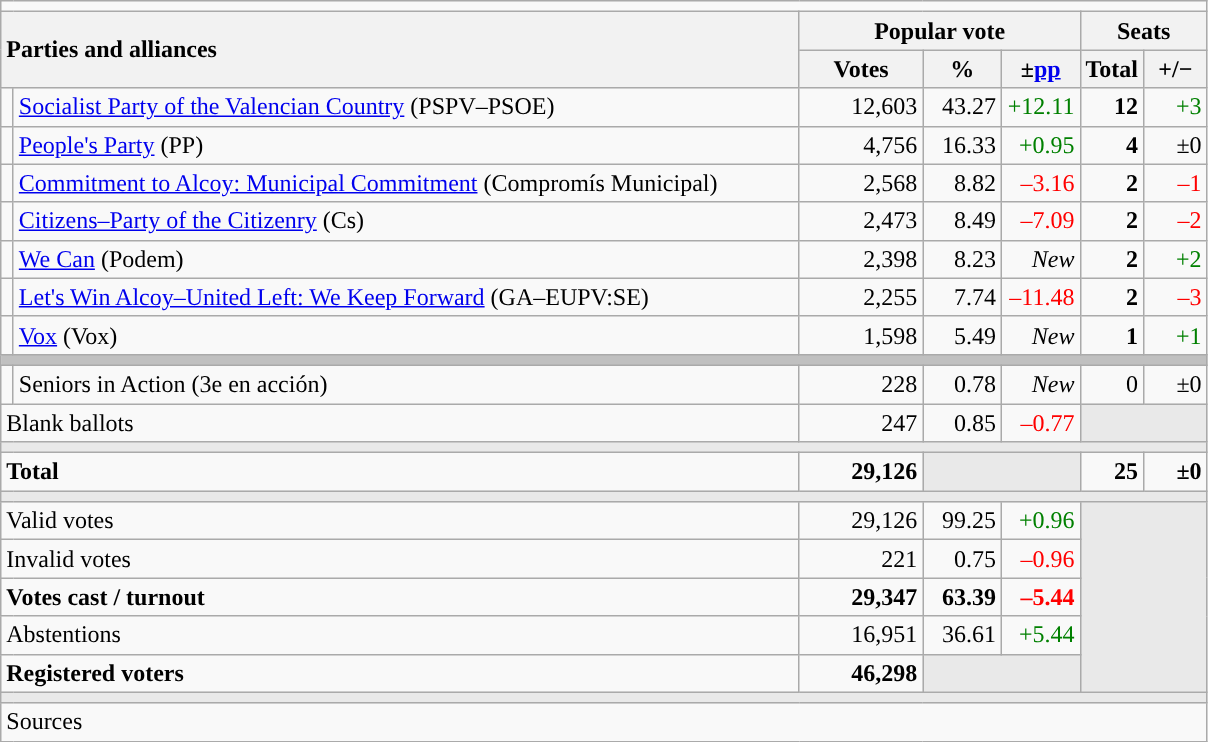<table class="wikitable" style="text-align:right;">
<tr>
<td colspan="7"></td>
</tr>
<tr>
<th style="text-align:left;" rowspan="2" colspan="2" width="525">Parties and alliances</th>
<th colspan="3">Popular vote</th>
<th colspan="2">Seats</th>
</tr>
<tr>
<th width="75">Votes</th>
<th width="45">%</th>
<th width="45">±<a href='#'>pp</a></th>
<th width="35">Total</th>
<th width="35">+/−</th>
</tr>
<tr>
<td width="1" style="color:inherit;background:"></td>
<td align="left"><a href='#'>Socialist Party of the Valencian Country</a> (PSPV–PSOE)</td>
<td>12,603</td>
<td>43.27</td>
<td style="color:green;">+12.11</td>
<td><strong>12</strong></td>
<td style="color:green;">+3</td>
</tr>
<tr>
<td style="color:inherit;background:"></td>
<td align="left"><a href='#'>People's Party</a> (PP)</td>
<td>4,756</td>
<td>16.33</td>
<td style="color:green;">+0.95</td>
<td><strong>4</strong></td>
<td>±0</td>
</tr>
<tr>
<td style="color:inherit;background:"></td>
<td align="left"><a href='#'>Commitment to Alcoy: Municipal Commitment</a> (Compromís Municipal)</td>
<td>2,568</td>
<td>8.82</td>
<td style="color:red;">–3.16</td>
<td><strong>2</strong></td>
<td style="color:red;">–1</td>
</tr>
<tr>
<td style="color:inherit;background:"></td>
<td align="left"><a href='#'>Citizens–Party of the Citizenry</a> (Cs)</td>
<td>2,473</td>
<td>8.49</td>
<td style="color:red;">–7.09</td>
<td><strong>2</strong></td>
<td style="color:red;">–2</td>
</tr>
<tr>
<td style="color:inherit;background:"></td>
<td align="left"><a href='#'>We Can</a> (Podem)</td>
<td>2,398</td>
<td>8.23</td>
<td><em>New</em></td>
<td><strong>2</strong></td>
<td style="color:green;">+2</td>
</tr>
<tr>
<td style="color:inherit;background:"></td>
<td align="left"><a href='#'>Let's Win Alcoy–United Left: We Keep Forward</a> (GA–EUPV:SE)</td>
<td>2,255</td>
<td>7.74</td>
<td style="color:red;">–11.48</td>
<td><strong>2</strong></td>
<td style="color:red;">–3</td>
</tr>
<tr>
<td style="color:inherit;background:"></td>
<td align="left"><a href='#'>Vox</a> (Vox)</td>
<td>1,598</td>
<td>5.49</td>
<td><em>New</em></td>
<td><strong>1</strong></td>
<td style="color:green;">+1</td>
</tr>
<tr>
<td colspan="7" bgcolor="#C0C0C0"></td>
</tr>
<tr>
<td style="color:inherit;background:"></td>
<td align="left">Seniors in Action (3e en acción)</td>
<td>228</td>
<td>0.78</td>
<td><em>New</em></td>
<td>0</td>
<td>±0</td>
</tr>
<tr>
<td align="left" colspan="2">Blank ballots</td>
<td>247</td>
<td>0.85</td>
<td style="color:red;">–0.77</td>
<td bgcolor="#E9E9E9" colspan="2"></td>
</tr>
<tr>
<td colspan="7" bgcolor="#E9E9E9"></td>
</tr>
<tr style="font-weight:bold;">
<td align="left" colspan="2">Total</td>
<td>29,126</td>
<td bgcolor="#E9E9E9" colspan="2"></td>
<td>25</td>
<td>±0</td>
</tr>
<tr>
<td colspan="7" bgcolor="#E9E9E9"></td>
</tr>
<tr>
<td align="left" colspan="2">Valid votes</td>
<td>29,126</td>
<td>99.25</td>
<td style="color:green;">+0.96</td>
<td bgcolor="#E9E9E9" colspan="2" rowspan="5"></td>
</tr>
<tr>
<td align="left" colspan="2">Invalid votes</td>
<td>221</td>
<td>0.75</td>
<td style="color:red;">–0.96</td>
</tr>
<tr style="font-weight:bold;">
<td align="left" colspan="2">Votes cast / turnout</td>
<td>29,347</td>
<td>63.39</td>
<td style="color:red;">–5.44</td>
</tr>
<tr>
<td align="left" colspan="2">Abstentions</td>
<td>16,951</td>
<td>36.61</td>
<td style="color:green;">+5.44</td>
</tr>
<tr style="font-weight:bold;">
<td align="left" colspan="2">Registered voters</td>
<td>46,298</td>
<td bgcolor="#E9E9E9" colspan="2"></td>
</tr>
<tr>
<td colspan="7" bgcolor="#E9E9E9"></td>
</tr>
<tr>
<td align="left" colspan="7">Sources</td>
</tr>
</table>
